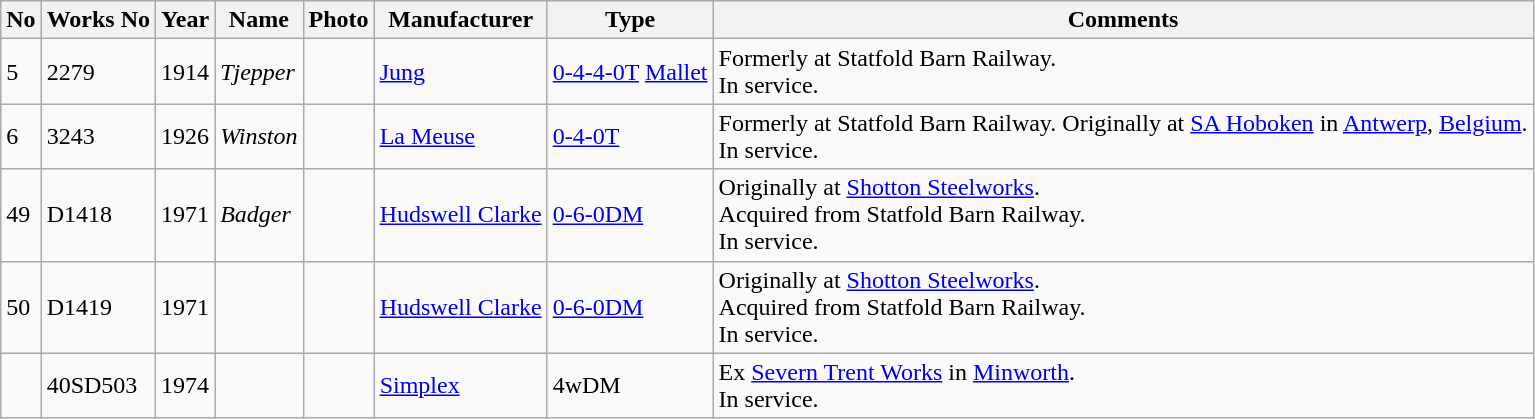<table class="wikitable">
<tr>
<th>No</th>
<th>Works No</th>
<th>Year</th>
<th>Name</th>
<th>Photo</th>
<th>Manufacturer</th>
<th>Type</th>
<th>Comments</th>
</tr>
<tr>
<td>5</td>
<td>2279</td>
<td>1914</td>
<td><em>Tjepper</em></td>
<td></td>
<td><a href='#'>Jung</a></td>
<td><a href='#'>0-4-4-0T</a> <a href='#'>Mallet</a></td>
<td>Formerly at Statfold Barn Railway.<br>In service.</td>
</tr>
<tr>
<td>6</td>
<td>3243</td>
<td>1926</td>
<td><em>Winston</em></td>
<td></td>
<td><a href='#'>La Meuse</a></td>
<td><a href='#'>0-4-0T</a></td>
<td>Formerly at Statfold Barn Railway. Originally at <a href='#'>SA Hoboken</a> in <a href='#'>Antwerp</a>, <a href='#'>Belgium</a>.<br>In service.</td>
</tr>
<tr>
<td>49</td>
<td>D1418</td>
<td>1971</td>
<td><em>Badger</em></td>
<td></td>
<td><a href='#'>Hudswell Clarke</a></td>
<td><a href='#'>0-6-0DM</a></td>
<td>Originally at <a href='#'>Shotton Steelworks</a>.<br>Acquired from Statfold Barn Railway.<br> In service.</td>
</tr>
<tr>
<td>50</td>
<td>D1419</td>
<td>1971</td>
<td></td>
<td></td>
<td><a href='#'>Hudswell Clarke</a></td>
<td><a href='#'>0-6-0DM</a></td>
<td>Originally at <a href='#'>Shotton Steelworks</a>.<br>Acquired from Statfold Barn Railway.<br> In service.</td>
</tr>
<tr>
<td></td>
<td>40SD503</td>
<td>1974</td>
<td></td>
<td></td>
<td><a href='#'>Simplex</a></td>
<td>4wDM</td>
<td>Ex <a href='#'>Severn Trent Works</a> in <a href='#'>Minworth</a>.<br> In service.</td>
</tr>
</table>
